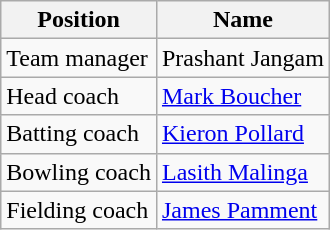<table class="wikitable">
<tr>
<th>Position</th>
<th>Name</th>
</tr>
<tr>
<td>Team manager</td>
<td>Prashant Jangam</td>
</tr>
<tr>
<td>Head coach</td>
<td><a href='#'>Mark Boucher</a></td>
</tr>
<tr>
<td>Batting coach</td>
<td><a href='#'>Kieron Pollard</a></td>
</tr>
<tr>
<td>Bowling coach</td>
<td><a href='#'>Lasith Malinga</a></td>
</tr>
<tr>
<td>Fielding coach</td>
<td><a href='#'>James Pamment</a></td>
</tr>
</table>
